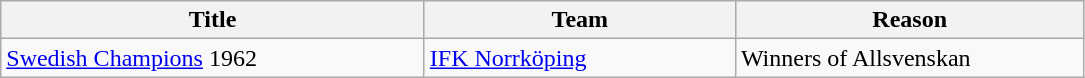<table class="wikitable" style="text-align: left;">
<tr>
<th style="width: 275px;">Title</th>
<th style="width: 200px;">Team</th>
<th style="width: 225px;">Reason</th>
</tr>
<tr>
<td><a href='#'>Swedish Champions</a> 1962</td>
<td><a href='#'>IFK Norrköping</a></td>
<td>Winners of Allsvenskan</td>
</tr>
</table>
